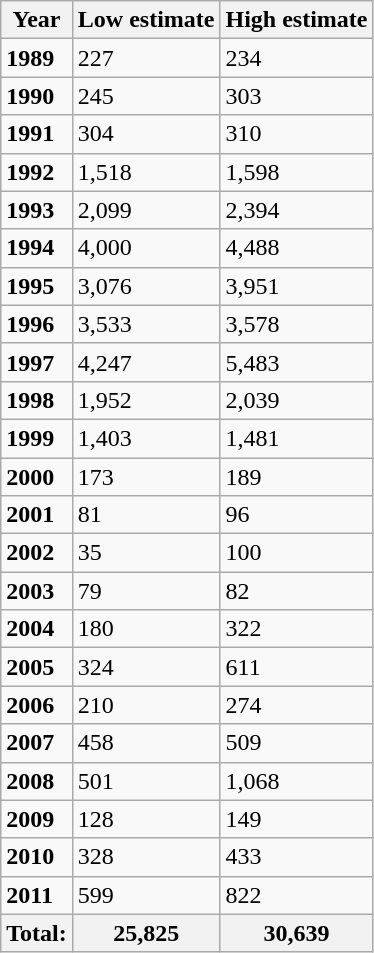<table class="wikitable sortable collapsible collapsed">
<tr>
<th>Year</th>
<th>Low estimate</th>
<th>High estimate</th>
</tr>
<tr>
<td><strong>1989</strong></td>
<td>227</td>
<td>234</td>
</tr>
<tr>
<td><strong>1990</strong></td>
<td>245</td>
<td>303</td>
</tr>
<tr>
<td><strong>1991</strong></td>
<td>304</td>
<td>310</td>
</tr>
<tr>
<td><strong>1992</strong></td>
<td>1,518</td>
<td>1,598</td>
</tr>
<tr>
<td><strong>1993</strong></td>
<td>2,099</td>
<td>2,394</td>
</tr>
<tr>
<td><strong>1994</strong></td>
<td>4,000</td>
<td>4,488</td>
</tr>
<tr>
<td><strong>1995</strong></td>
<td>3,076</td>
<td>3,951</td>
</tr>
<tr>
<td><strong>1996</strong></td>
<td>3,533</td>
<td>3,578</td>
</tr>
<tr>
<td><strong>1997</strong></td>
<td>4,247</td>
<td>5,483</td>
</tr>
<tr>
<td><strong>1998</strong></td>
<td>1,952</td>
<td>2,039</td>
</tr>
<tr>
<td><strong>1999</strong></td>
<td>1,403</td>
<td>1,481</td>
</tr>
<tr>
<td><strong>2000</strong></td>
<td>173</td>
<td>189</td>
</tr>
<tr>
<td><strong>2001</strong></td>
<td>81</td>
<td>96</td>
</tr>
<tr>
<td><strong>2002</strong></td>
<td>35</td>
<td>100</td>
</tr>
<tr>
<td><strong>2003</strong></td>
<td>79</td>
<td>82</td>
</tr>
<tr>
<td><strong>2004</strong></td>
<td>180</td>
<td>322</td>
</tr>
<tr>
<td><strong>2005</strong></td>
<td>324</td>
<td>611</td>
</tr>
<tr>
<td><strong>2006</strong></td>
<td>210</td>
<td>274</td>
</tr>
<tr>
<td><strong>2007</strong></td>
<td>458</td>
<td>509</td>
</tr>
<tr>
<td><strong>2008</strong></td>
<td>501</td>
<td>1,068</td>
</tr>
<tr>
<td><strong>2009</strong></td>
<td>128</td>
<td>149</td>
</tr>
<tr>
<td><strong>2010</strong></td>
<td>328</td>
<td>433</td>
</tr>
<tr>
<td><strong>2011</strong></td>
<td>599</td>
<td>822</td>
</tr>
<tr>
<th><strong>Total:</strong></th>
<th>25,825</th>
<th>30,639</th>
</tr>
</table>
